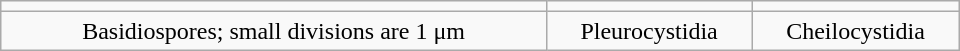<table class="wikitable" style="width:640px; margin: 1em auto; text-align: center;">
<tr>
<td></td>
<td></td>
<td></td>
</tr>
<tr>
<td>Basidiospores; small divisions are 1 μm</td>
<td>Pleurocystidia</td>
<td>Cheilocystidia</td>
</tr>
</table>
